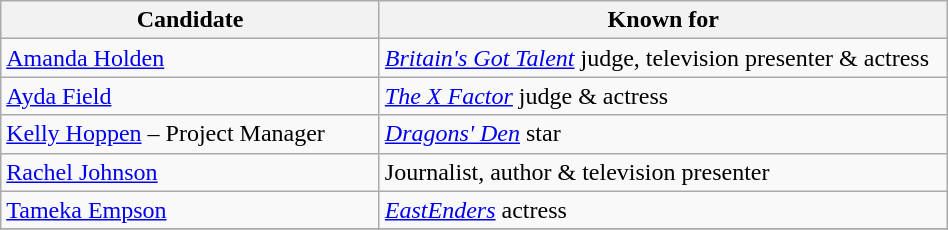<table class="wikitable" width="50%">
<tr>
<th width="40%">Candidate</th>
<th>Known for</th>
</tr>
<tr>
<td><a href='#'>Amanda Holden</a></td>
<td><em><a href='#'>Britain's Got Talent</a></em> judge, television presenter & actress</td>
</tr>
<tr>
<td><a href='#'>Ayda Field</a></td>
<td><em><a href='#'>The X Factor</a></em> judge & actress</td>
</tr>
<tr>
<td><a href='#'>Kelly Hoppen</a> – Project Manager</td>
<td><em><a href='#'>Dragons' Den</a></em> star</td>
</tr>
<tr>
<td><a href='#'>Rachel Johnson</a></td>
<td>Journalist, author & television presenter</td>
</tr>
<tr>
<td><a href='#'>Tameka Empson</a></td>
<td><em><a href='#'>EastEnders</a></em> actress</td>
</tr>
<tr>
</tr>
</table>
